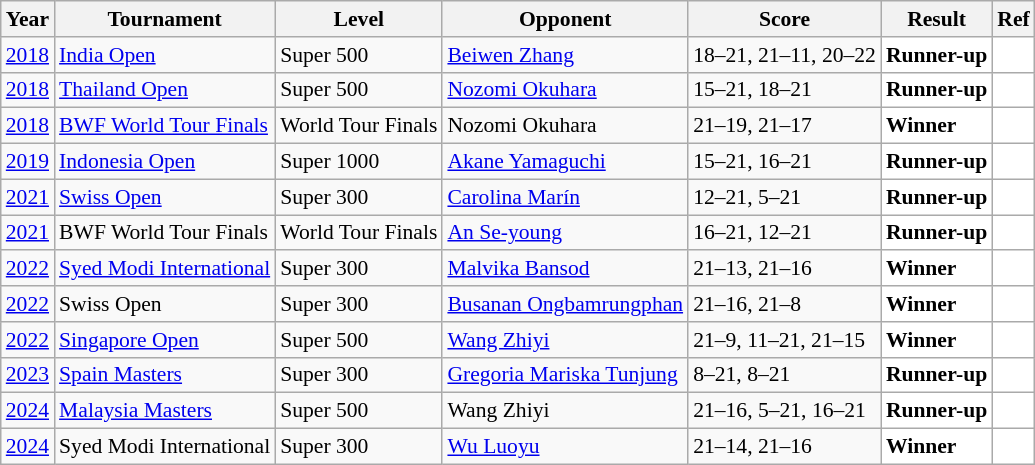<table class="sortable wikitable" style="font-size: 90%;">
<tr>
<th>Year</th>
<th>Tournament</th>
<th>Level</th>
<th>Opponent</th>
<th>Score</th>
<th>Result</th>
<th>Ref</th>
</tr>
<tr>
<td align="center"><a href='#'>2018</a></td>
<td align="left"><a href='#'>India Open</a></td>
<td align="left">Super 500</td>
<td align="left"> <a href='#'>Beiwen Zhang</a></td>
<td align="left">18–21, 21–11, 20–22</td>
<td style="text-align:left; background:white"> <strong>Runner-up</strong></td>
<td style="text-align:center; background:white"></td>
</tr>
<tr>
<td align="center"><a href='#'>2018</a></td>
<td align="left"><a href='#'>Thailand Open</a></td>
<td align="left">Super 500</td>
<td align="left"> <a href='#'>Nozomi Okuhara</a></td>
<td align="left">15–21, 18–21</td>
<td style="text-align:left; background:white"> <strong>Runner-up</strong></td>
<td style="text-align:center; background:white"></td>
</tr>
<tr>
<td align="center"><a href='#'>2018</a></td>
<td align="left"><a href='#'>BWF World Tour Finals</a></td>
<td align="left">World Tour Finals</td>
<td align="left"> Nozomi Okuhara</td>
<td align="left">21–19, 21–17</td>
<td style="text-align:left; background:white"> <strong>Winner</strong></td>
<td style="text-align:center; background:white"></td>
</tr>
<tr>
<td align="center"><a href='#'>2019</a></td>
<td align="left"><a href='#'>Indonesia Open</a></td>
<td align="left">Super 1000</td>
<td align="left"> <a href='#'>Akane Yamaguchi</a></td>
<td align="left">15–21, 16–21</td>
<td style="text-align:left; background:white"> <strong>Runner-up</strong></td>
<td style="text-align:center; background:white"></td>
</tr>
<tr>
<td align="center"><a href='#'>2021</a></td>
<td align="left"><a href='#'>Swiss Open</a></td>
<td align="left">Super 300</td>
<td align="left"> <a href='#'>Carolina Marín</a></td>
<td align="left">12–21, 5–21</td>
<td style="text-align:left; background:white"> <strong>Runner-up</strong></td>
<td style="text-align:center; background:white"></td>
</tr>
<tr>
<td align="center"><a href='#'>2021</a></td>
<td align="left">BWF World Tour Finals</td>
<td align="left">World Tour Finals</td>
<td align="left"> <a href='#'>An Se-young</a></td>
<td align="left">16–21, 12–21</td>
<td style="text-align:left; background:white"> <strong>Runner-up</strong></td>
<td style="text-align:center; background:white"></td>
</tr>
<tr>
<td align="center"><a href='#'>2022</a></td>
<td align="left"><a href='#'>Syed Modi International</a></td>
<td align="left">Super 300</td>
<td align="left"> <a href='#'>Malvika Bansod</a></td>
<td align="left">21–13, 21–16</td>
<td style="text-align:left; background:white"> <strong>Winner</strong></td>
<td style="text-align:center; background:white"></td>
</tr>
<tr>
<td align="center"><a href='#'>2022</a></td>
<td align="left">Swiss Open</td>
<td align="left">Super 300</td>
<td align="left"> <a href='#'>Busanan Ongbamrungphan</a></td>
<td align="left">21–16, 21–8</td>
<td style="text-align:left; background:white"> <strong>Winner</strong></td>
<td style="text-align:center; background:white"></td>
</tr>
<tr>
<td align="center"><a href='#'>2022</a></td>
<td align="left"><a href='#'>Singapore Open</a></td>
<td align="left">Super 500</td>
<td align="left"> <a href='#'>Wang Zhiyi</a></td>
<td align="left">21–9, 11–21, 21–15</td>
<td style="text-align:left; background:white"> <strong>Winner</strong></td>
<td style="text-align:center; background:white"></td>
</tr>
<tr>
<td align="center"><a href='#'>2023</a></td>
<td align="left"><a href='#'>Spain Masters</a></td>
<td align="left">Super 300</td>
<td align="left"> <a href='#'>Gregoria Mariska Tunjung</a></td>
<td align="left">8–21, 8–21</td>
<td style="text-align:left; background:white"> <strong>Runner-up</strong></td>
<td style="text-align:center; background:white"></td>
</tr>
<tr>
<td align="center"><a href='#'>2024</a></td>
<td align="left"><a href='#'>Malaysia Masters</a></td>
<td align="left">Super 500</td>
<td align="left"> Wang Zhiyi</td>
<td align="left">21–16, 5–21, 16–21</td>
<td style="text-align:left; background:white"> <strong>Runner-up</strong></td>
<td style="text-align:center; background:white"></td>
</tr>
<tr>
<td align="center"><a href='#'>2024</a></td>
<td align="left">Syed Modi International</td>
<td align="left">Super 300</td>
<td align="left"> <a href='#'>Wu Luoyu</a></td>
<td align="left">21–14, 21–16</td>
<td style="text-align:left; background:white"> <strong>Winner</strong></td>
<td style="text-align:center; background: white"></td>
</tr>
</table>
